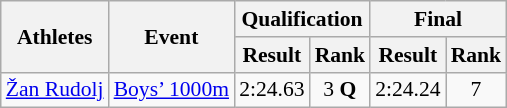<table class="wikitable" border="1" style="font-size:90%">
<tr>
<th rowspan=2>Athletes</th>
<th rowspan=2>Event</th>
<th colspan=2>Qualification</th>
<th colspan=2>Final</th>
</tr>
<tr>
<th>Result</th>
<th>Rank</th>
<th>Result</th>
<th>Rank</th>
</tr>
<tr>
<td><a href='#'>Žan Rudolj</a></td>
<td><a href='#'>Boys’ 1000m</a></td>
<td align=center>2:24.63</td>
<td align=center>3 <strong>Q</strong></td>
<td align=center>2:24.24</td>
<td align=center>7</td>
</tr>
</table>
